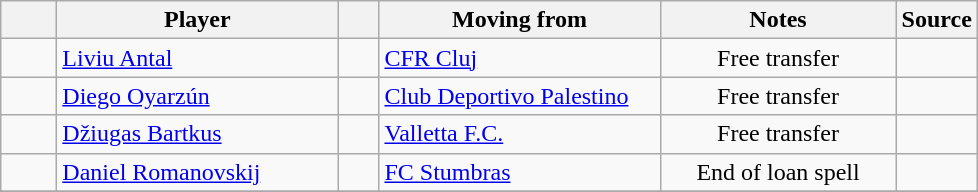<table class="wikitable sortable">
<tr>
<th style="width:30px;"></th>
<th style="width:180px;">Player</th>
<th style="width:20px;"></th>
<th style="width:180px;">Moving from</th>
<th style="width:150px;" class="unsortable">Notes</th>
<th style="width:20px;" class="unsortable">Source</th>
</tr>
<tr>
<td align=center></td>
<td> <a href='#'>Liviu Antal</a></td>
<td align=center></td>
<td> <a href='#'>CFR Cluj</a></td>
<td align=center>Free transfer</td>
<td align=center></td>
</tr>
<tr>
<td align=center></td>
<td> <a href='#'>Diego Oyarzún</a></td>
<td align=center></td>
<td> <a href='#'>Club Deportivo Palestino</a></td>
<td align=center>Free transfer</td>
<td align=center></td>
</tr>
<tr>
<td align=center></td>
<td> <a href='#'>Džiugas Bartkus</a></td>
<td align=center></td>
<td> <a href='#'>Valletta F.C.</a></td>
<td align=center>Free transfer</td>
<td align=center></td>
</tr>
<tr>
<td align=center></td>
<td> <a href='#'>Daniel Romanovskij</a></td>
<td align=center></td>
<td> <a href='#'>FC Stumbras</a></td>
<td align=center>End of loan spell</td>
<td align=center></td>
</tr>
<tr>
</tr>
</table>
